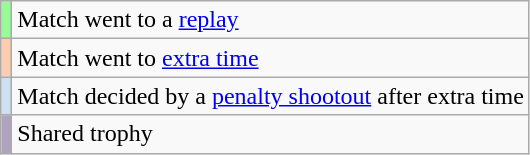<table class="wikitable">
<tr>
<td style="background-color:#98FB98"></td>
<td>Match went to a <a href='#'>replay</a></td>
</tr>
<tr>
<td style="background-color:#FBCEB1"></td>
<td>Match went to <a href='#'>extra time</a></td>
</tr>
<tr>
<td style="background-color:#cedff2"></td>
<td>Match decided by a <a href='#'>penalty shootout</a> after extra time</td>
</tr>
<tr>
<td style="background-color:#afa3bf"></td>
<td>Shared trophy</td>
</tr>
</table>
